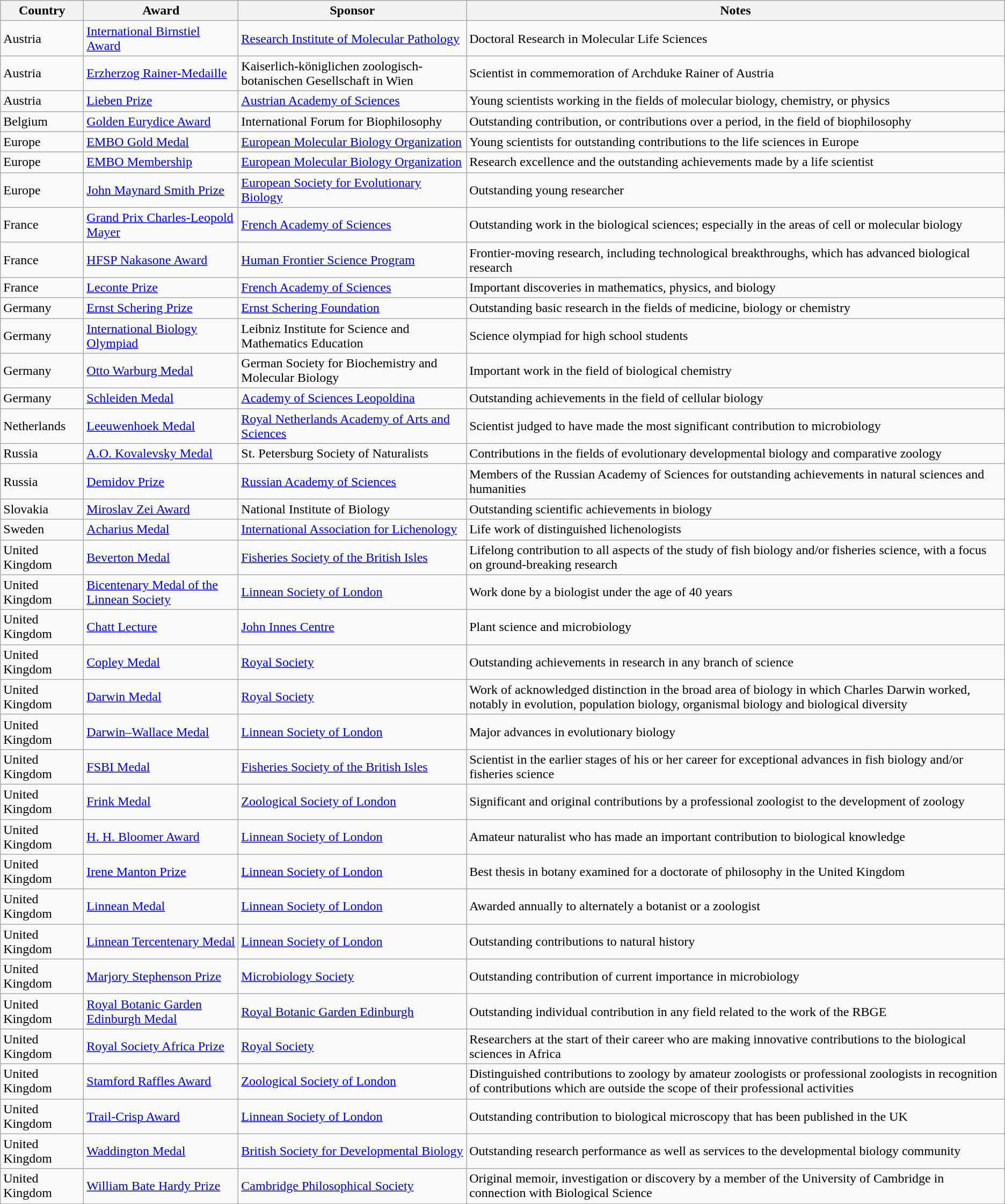<table Class="wikitable sortable">
<tr>
<th style="width:6em;">Country</th>
<th>Award</th>
<th>Sponsor</th>
<th>Notes</th>
</tr>
<tr>
<td>Austria</td>
<td><a href='#'>International Birnstiel Award</a></td>
<td><a href='#'>Research Institute of Molecular Pathology</a></td>
<td>Doctoral Research in Molecular Life Sciences</td>
</tr>
<tr>
<td>Austria</td>
<td><a href='#'>Erzherzog Rainer-Medaille</a></td>
<td>Kaiserlich-königlichen zoologisch-botanischen Gesellschaft in Wien</td>
<td>Scientist in commemoration of Archduke Rainer of Austria</td>
</tr>
<tr>
<td>Austria</td>
<td><a href='#'>Lieben Prize</a></td>
<td><a href='#'>Austrian Academy of Sciences</a></td>
<td>Young scientists working in the fields of molecular biology, chemistry, or physics</td>
</tr>
<tr>
<td>Belgium</td>
<td><a href='#'>Golden Eurydice Award</a></td>
<td>International Forum for Biophilosophy</td>
<td>Outstanding contribution, or contributions over a period, in the field of biophilosophy</td>
</tr>
<tr>
<td>Europe</td>
<td><a href='#'>EMBO Gold Medal</a></td>
<td><a href='#'>European Molecular Biology Organization</a></td>
<td>Young scientists for outstanding contributions to the life sciences in Europe</td>
</tr>
<tr>
<td>Europe</td>
<td><a href='#'>EMBO Membership</a></td>
<td><a href='#'>European Molecular Biology Organization</a></td>
<td>Research excellence and the outstanding achievements made by a life scientist</td>
</tr>
<tr>
<td>Europe</td>
<td><a href='#'>John Maynard Smith Prize</a></td>
<td><a href='#'>European Society for Evolutionary Biology</a></td>
<td>Outstanding young researcher</td>
</tr>
<tr>
<td>France</td>
<td><a href='#'>Grand Prix Charles-Leopold Mayer</a></td>
<td><a href='#'>French Academy of Sciences</a></td>
<td>Outstanding work in the biological sciences; especially in the areas of cell or molecular biology</td>
</tr>
<tr>
<td>France</td>
<td><a href='#'>HFSP Nakasone Award</a></td>
<td><a href='#'>Human Frontier Science Program</a></td>
<td>Frontier-moving research, including technological breakthroughs, which has advanced biological research</td>
</tr>
<tr>
<td>France</td>
<td><a href='#'>Leconte Prize</a></td>
<td><a href='#'>French Academy of Sciences</a></td>
<td>Important discoveries in mathematics, physics, and biology</td>
</tr>
<tr>
<td>Germany</td>
<td><a href='#'>Ernst Schering Prize</a></td>
<td><a href='#'>Ernst Schering Foundation</a></td>
<td>Outstanding basic research in the fields of medicine, biology or chemistry</td>
</tr>
<tr>
<td>Germany</td>
<td><a href='#'>International Biology Olympiad</a></td>
<td>Leibniz Institute for Science and Mathematics Education</td>
<td>Science olympiad for high school students</td>
</tr>
<tr>
<td>Germany</td>
<td><a href='#'>Otto Warburg Medal</a></td>
<td>German Society for Biochemistry and Molecular Biology</td>
<td>Important work in the field of biological chemistry</td>
</tr>
<tr>
<td>Germany</td>
<td><a href='#'>Schleiden Medal</a></td>
<td><a href='#'>Academy of Sciences Leopoldina</a></td>
<td>Outstanding achievements in the field of cellular biology</td>
</tr>
<tr>
<td>Netherlands</td>
<td><a href='#'>Leeuwenhoek Medal</a></td>
<td><a href='#'>Royal Netherlands Academy of Arts and Sciences</a></td>
<td>Scientist judged to have made the most significant contribution to microbiology</td>
</tr>
<tr>
<td>Russia</td>
<td><a href='#'>A.O. Kovalevsky Medal</a></td>
<td>St. Petersburg Society of Naturalists</td>
<td>Contributions in the fields of evolutionary developmental biology and comparative zoology</td>
</tr>
<tr>
<td>Russia</td>
<td><a href='#'>Demidov Prize</a></td>
<td><a href='#'>Russian Academy of Sciences</a></td>
<td>Members of the Russian Academy of Sciences for outstanding achievements in natural sciences and humanities</td>
</tr>
<tr>
<td>Slovakia</td>
<td><a href='#'>Miroslav Zei Award</a></td>
<td>National Institute of Biology</td>
<td>Outstanding scientific achievements in biology</td>
</tr>
<tr>
<td>Sweden</td>
<td><a href='#'>Acharius Medal</a></td>
<td><a href='#'>International Association for Lichenology</a></td>
<td>Life work of distinguished lichenologists</td>
</tr>
<tr>
<td>United Kingdom</td>
<td><a href='#'>Beverton Medal</a></td>
<td><a href='#'>Fisheries Society of the British Isles</a></td>
<td>Lifelong contribution to all aspects of the study of fish biology and/or fisheries science, with a focus on ground-breaking research</td>
</tr>
<tr>
<td>United Kingdom</td>
<td><a href='#'>Bicentenary Medal of the Linnean Society</a></td>
<td><a href='#'>Linnean Society of London</a></td>
<td>Work done by a biologist under the age of 40 years</td>
</tr>
<tr>
<td>United Kingdom</td>
<td><a href='#'>Chatt Lecture</a></td>
<td><a href='#'>John Innes Centre</a></td>
<td>Plant science and microbiology</td>
</tr>
<tr>
<td>United Kingdom</td>
<td><a href='#'>Copley Medal</a></td>
<td><a href='#'>Royal Society</a></td>
<td>Outstanding achievements in research in any branch of science</td>
</tr>
<tr>
<td>United Kingdom</td>
<td><a href='#'>Darwin Medal</a></td>
<td><a href='#'>Royal Society</a></td>
<td>Work of acknowledged distinction in the broad area of biology in which Charles Darwin worked, notably in evolution, population biology, organismal biology and biological diversity</td>
</tr>
<tr>
<td>United Kingdom</td>
<td><a href='#'>Darwin–Wallace Medal</a></td>
<td><a href='#'>Linnean Society of London</a></td>
<td>Major advances in evolutionary biology</td>
</tr>
<tr>
<td>United Kingdom</td>
<td><a href='#'>FSBI Medal</a></td>
<td><a href='#'>Fisheries Society of the British Isles</a></td>
<td>Scientist in the earlier stages of his or her career for exceptional advances in fish biology and/or fisheries science</td>
</tr>
<tr>
<td>United Kingdom</td>
<td><a href='#'>Frink Medal</a></td>
<td><a href='#'>Zoological Society of London</a></td>
<td>Significant and original contributions by a professional zoologist to the development of zoology</td>
</tr>
<tr>
<td>United Kingdom</td>
<td><a href='#'>H. H. Bloomer Award</a></td>
<td><a href='#'>Linnean Society of London</a></td>
<td>Amateur naturalist who has made an important contribution to biological knowledge</td>
</tr>
<tr>
<td>United Kingdom</td>
<td><a href='#'>Irene Manton Prize</a></td>
<td><a href='#'>Linnean Society of London</a></td>
<td>Best thesis in botany examined for a doctorate of philosophy in the United Kingdom</td>
</tr>
<tr>
<td>United Kingdom</td>
<td><a href='#'>Linnean Medal</a></td>
<td><a href='#'>Linnean Society of London</a></td>
<td>Awarded annually to alternately a botanist or a zoologist</td>
</tr>
<tr>
<td>United Kingdom</td>
<td><a href='#'>Linnean Tercentenary Medal</a></td>
<td><a href='#'>Linnean Society of London</a></td>
<td>Outstanding contributions to natural history</td>
</tr>
<tr>
<td>United Kingdom</td>
<td><a href='#'>Marjory Stephenson Prize</a></td>
<td><a href='#'>Microbiology Society</a></td>
<td>Outstanding contribution of current importance in microbiology</td>
</tr>
<tr>
<td>United Kingdom</td>
<td><a href='#'>Royal Botanic Garden Edinburgh Medal</a></td>
<td><a href='#'>Royal Botanic Garden Edinburgh</a></td>
<td>Outstanding individual contribution in any field related to the work of the RBGE</td>
</tr>
<tr>
<td>United Kingdom</td>
<td><a href='#'>Royal Society Africa Prize</a></td>
<td><a href='#'>Royal Society</a></td>
<td>Researchers at the start of their career who are making innovative contributions to the biological sciences in Africa</td>
</tr>
<tr>
<td>United Kingdom</td>
<td><a href='#'>Stamford Raffles Award</a></td>
<td><a href='#'>Zoological Society of London</a></td>
<td>Distinguished contributions to zoology by amateur zoologists or professional zoologists in recognition of contributions which are outside the scope of their professional activities</td>
</tr>
<tr>
<td>United Kingdom</td>
<td><a href='#'>Trail-Crisp Award</a></td>
<td><a href='#'>Linnean Society of London</a></td>
<td>Outstanding contribution to biological microscopy that has been published in the UK</td>
</tr>
<tr>
<td>United Kingdom</td>
<td><a href='#'>Waddington Medal</a></td>
<td><a href='#'>British Society for Developmental Biology</a></td>
<td>Outstanding research performance as well as services to the developmental biology community</td>
</tr>
<tr>
<td>United Kingdom</td>
<td><a href='#'>William Bate Hardy Prize</a></td>
<td><a href='#'>Cambridge Philosophical Society</a></td>
<td>Original memoir, investigation or discovery by a member of the University of Cambridge in connection with Biological Science</td>
</tr>
</table>
